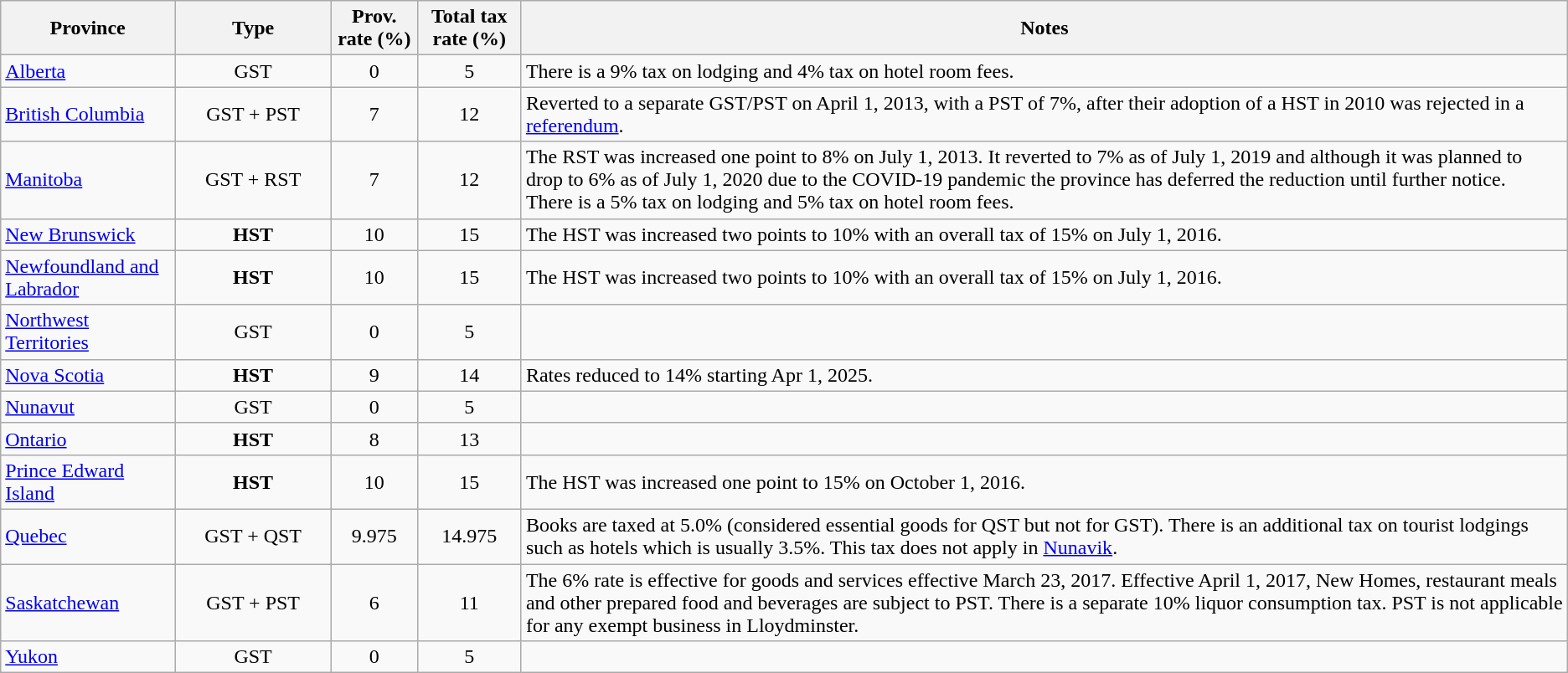<table class="wikitable sortable" style="text-align:center">
<tr>
<th>Province</th>
<th>Type</th>
<th data-sort-type="number">Prov. rate (%)</th>
<th data-sort-type="number">Total tax rate (%)</th>
<th>Notes</th>
</tr>
<tr>
<td align="left"><a href='#'>Alberta</a></td>
<td>GST</td>
<td>0</td>
<td>5</td>
<td align="left">There is a 9% tax on lodging and 4% tax on hotel room fees.</td>
</tr>
<tr>
<td align="left"><a href='#'>British Columbia</a></td>
<td width=10%>GST + PST</td>
<td>7</td>
<td>12</td>
<td align="left">  Reverted to a separate GST/PST on April 1, 2013, with a PST of 7%, after their adoption of a HST in 2010 was rejected in a <a href='#'>referendum</a>.</td>
</tr>
<tr>
<td align="left"><a href='#'>Manitoba</a></td>
<td>GST + RST</td>
<td>7</td>
<td>12</td>
<td align="left">The RST was increased one point to 8% on July 1, 2013. It reverted to 7% as of July 1, 2019 and although it was planned to drop to 6% as of July 1, 2020 due to the COVID-19 pandemic the province has deferred the reduction until further notice.<br>There is a 5% tax on lodging and 5% tax on hotel room fees.</td>
</tr>
<tr>
<td align="left"><a href='#'>New Brunswick</a></td>
<td><strong>HST</strong></td>
<td>10</td>
<td>15</td>
<td align="left">The HST was increased two points to 10% with an overall tax of 15% on July 1, 2016.</td>
</tr>
<tr>
<td align="left"><a href='#'>Newfoundland and Labrador</a></td>
<td><strong>HST</strong></td>
<td>10</td>
<td>15</td>
<td align="left">The HST was increased two points to 10% with an overall tax of 15% on July 1, 2016.</td>
</tr>
<tr>
<td align="left"><a href='#'>Northwest Territories</a></td>
<td>GST</td>
<td>0</td>
<td>5</td>
<td align="left"></td>
</tr>
<tr>
<td align="left"><a href='#'>Nova Scotia</a></td>
<td><strong>HST</strong></td>
<td>9</td>
<td>14</td>
<td align="left">Rates reduced to 14% starting Apr 1, 2025.</td>
</tr>
<tr>
<td align="left"><a href='#'>Nunavut</a></td>
<td>GST</td>
<td>0</td>
<td>5</td>
<td align="left"></td>
</tr>
<tr>
<td align="left"><a href='#'>Ontario</a></td>
<td><strong>HST</strong></td>
<td>8</td>
<td>13</td>
<td align="left"></td>
</tr>
<tr>
<td align="left"><a href='#'>Prince Edward Island</a></td>
<td><strong>HST</strong></td>
<td>10</td>
<td>15</td>
<td align="left">The HST was increased one point to 15% on October 1, 2016.</td>
</tr>
<tr>
<td align="left"><a href='#'>Quebec</a></td>
<td>GST + QST</td>
<td>9.975</td>
<td>14.975</td>
<td align="left">Books are taxed at 5.0% (considered essential goods for QST but not for GST). There is an additional tax on tourist lodgings such as hotels which is usually 3.5%. This tax does not apply in <a href='#'>Nunavik</a>.</td>
</tr>
<tr>
<td align="left"><a href='#'>Saskatchewan</a></td>
<td>GST + PST</td>
<td>6</td>
<td>11</td>
<td align="left">The 6% rate is effective for goods and services effective March 23, 2017.  Effective April 1, 2017, New Homes, restaurant meals and other prepared food and beverages are subject to PST. There is a separate 10% liquor consumption tax.  PST is not applicable for any exempt business in Lloydminster.</td>
</tr>
<tr>
<td align="left"><a href='#'>Yukon</a></td>
<td>GST</td>
<td>0</td>
<td>5</td>
<td align="left"></td>
</tr>
</table>
